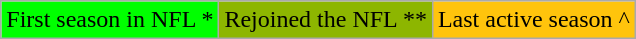<table class="wikitable">
<tr>
<td style="background-color:#00FF00;">First season in NFL *</td>
<td style="background-color:#8DB600;">Rejoined the NFL **</td>
<td style="background-color:#FFC40C;">Last active season ^</td>
</tr>
</table>
